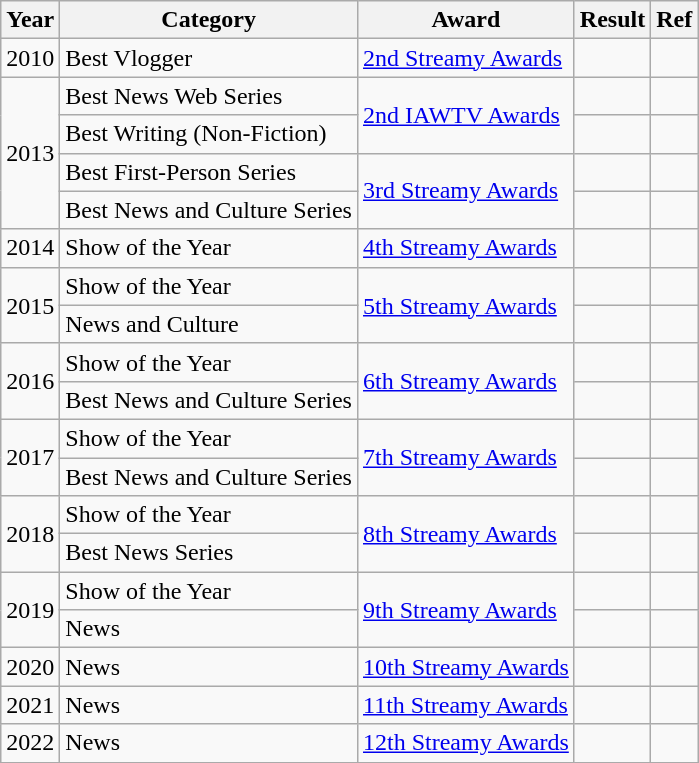<table class="wikitable">
<tr>
<th>Year</th>
<th>Category</th>
<th>Award</th>
<th>Result</th>
<th>Ref</th>
</tr>
<tr>
<td>2010</td>
<td>Best Vlogger</td>
<td><a href='#'>2nd Streamy Awards</a></td>
<td></td>
<td></td>
</tr>
<tr>
<td rowspan="4">2013</td>
<td>Best News Web Series</td>
<td rowspan="2"><a href='#'>2nd IAWTV Awards</a></td>
<td></td>
<td></td>
</tr>
<tr>
<td>Best Writing (Non-Fiction)</td>
<td></td>
<td></td>
</tr>
<tr>
<td>Best First-Person Series</td>
<td rowspan="2"><a href='#'>3rd Streamy Awards</a></td>
<td></td>
<td></td>
</tr>
<tr>
<td>Best News and Culture Series</td>
<td></td>
<td></td>
</tr>
<tr>
<td>2014</td>
<td>Show of the Year</td>
<td><a href='#'>4th Streamy Awards</a></td>
<td></td>
<td></td>
</tr>
<tr>
<td rowspan="2">2015</td>
<td>Show of the Year</td>
<td rowspan="2"><a href='#'>5th Streamy Awards</a></td>
<td></td>
<td></td>
</tr>
<tr>
<td>News and Culture</td>
<td></td>
<td></td>
</tr>
<tr>
<td rowspan="2">2016</td>
<td>Show of the Year</td>
<td rowspan="2"><a href='#'>6th Streamy Awards</a></td>
<td></td>
<td></td>
</tr>
<tr>
<td>Best News and Culture Series</td>
<td></td>
<td></td>
</tr>
<tr>
<td rowspan="2">2017</td>
<td>Show of the Year</td>
<td rowspan="2"><a href='#'>7th Streamy Awards</a></td>
<td></td>
<td></td>
</tr>
<tr>
<td>Best News and Culture Series</td>
<td></td>
<td></td>
</tr>
<tr>
<td rowspan="2">2018</td>
<td>Show of the Year</td>
<td rowspan="2"><a href='#'>8th Streamy Awards</a></td>
<td></td>
<td></td>
</tr>
<tr>
<td>Best News Series</td>
<td></td>
<td></td>
</tr>
<tr>
<td rowspan="2">2019</td>
<td>Show of the Year</td>
<td rowspan="2"><a href='#'>9th Streamy Awards</a></td>
<td></td>
<td></td>
</tr>
<tr>
<td>News</td>
<td></td>
<td></td>
</tr>
<tr>
<td>2020</td>
<td>News</td>
<td><a href='#'>10th Streamy Awards</a></td>
<td></td>
<td></td>
</tr>
<tr>
<td>2021</td>
<td>News</td>
<td><a href='#'>11th Streamy Awards</a></td>
<td></td>
<td></td>
</tr>
<tr>
<td>2022</td>
<td>News</td>
<td><a href='#'>12th Streamy Awards</a></td>
<td></td>
<td></td>
</tr>
<tr>
</tr>
</table>
